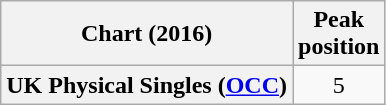<table class="wikitable sortable plainrowheaders" style="text-align:center">
<tr>
<th scope="col">Chart (2016)</th>
<th scope="col">Peak<br>position</th>
</tr>
<tr>
<th scope="row">UK Physical Singles (<a href='#'>OCC</a>)</th>
<td>5</td>
</tr>
</table>
